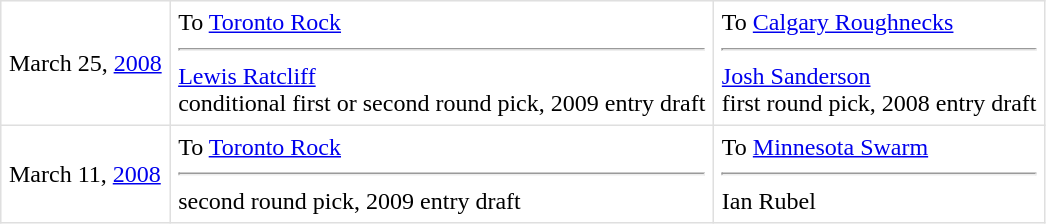<table border=1 style="border-collapse:collapse" bordercolor="#DFDFDF"  cellpadding="5">
<tr>
<td>March 25, <a href='#'>2008</a><br></td>
<td valign="top">To <a href='#'>Toronto Rock</a> <hr><a href='#'>Lewis Ratcliff</a><br>conditional first or second round pick, 2009 entry draft</td>
<td valign="top">To <a href='#'>Calgary Roughnecks</a> <hr> <a href='#'>Josh Sanderson</a><br>first round pick, 2008 entry draft</td>
</tr>
<tr>
<td>March 11, <a href='#'>2008</a><br></td>
<td valign="top">To <a href='#'>Toronto Rock</a> <hr>second round pick, 2009 entry draft</td>
<td valign="top">To <a href='#'>Minnesota Swarm</a> <hr> Ian Rubel</td>
</tr>
</table>
